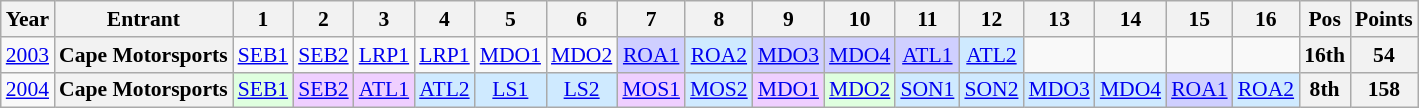<table class="wikitable" style="text-align:center; font-size:90%">
<tr>
<th>Year</th>
<th>Entrant</th>
<th>1</th>
<th>2</th>
<th>3</th>
<th>4</th>
<th>5</th>
<th>6</th>
<th>7</th>
<th>8</th>
<th>9</th>
<th>10</th>
<th>11</th>
<th>12</th>
<th>13</th>
<th>14</th>
<th>15</th>
<th>16</th>
<th>Pos</th>
<th>Points</th>
</tr>
<tr>
<td><a href='#'>2003</a></td>
<th>Cape Motorsports</th>
<td><a href='#'>SEB1</a></td>
<td><a href='#'>SEB2</a></td>
<td><a href='#'>LRP1</a></td>
<td><a href='#'>LRP1</a></td>
<td><a href='#'>MDO1</a></td>
<td><a href='#'>MDO2</a></td>
<td style="background:#CFCFFF;"><a href='#'>ROA1</a><br></td>
<td style="background:#CFEAFF;"><a href='#'>ROA2</a><br></td>
<td style="background:#CFCFFF;"><a href='#'>MDO3</a><br></td>
<td style="background:#CFCFFF;"><a href='#'>MDO4</a><br></td>
<td style="background:#CFCFFF;"><a href='#'>ATL1</a><br></td>
<td style="background:#CFEAFF;"><a href='#'>ATL2</a><br></td>
<td></td>
<td></td>
<td></td>
<td></td>
<th>16th</th>
<th>54</th>
</tr>
<tr>
<td><a href='#'>2004</a></td>
<th>Cape Motorsports</th>
<td style="background:#DFFFDF;"><a href='#'>SEB1</a><br></td>
<td style="background:#EFCFFF;"><a href='#'>SEB2</a><br></td>
<td style="background:#EFCFFF;"><a href='#'>ATL1</a><br></td>
<td style="background:#CFEAFF;"><a href='#'>ATL2</a><br></td>
<td style="background:#CFEAFF;"><a href='#'>LS1</a><br></td>
<td style="background:#CFEAFF;"><a href='#'>LS2</a><br></td>
<td style="background:#EFCFFF;"><a href='#'>MOS1</a><br></td>
<td style="background:#CFEAFF;"><a href='#'>MOS2</a><br></td>
<td style="background:#EFCFFF;"><a href='#'>MDO1</a><br></td>
<td style="background:#DFFFDF;"><a href='#'>MDO2</a><br></td>
<td style="background:#CFEAFF;"><a href='#'>SON1</a><br></td>
<td style="background:#CFEAFF;"><a href='#'>SON2</a><br></td>
<td style="background:#CFEAFF;"><a href='#'>MDO3</a><br></td>
<td style="background:#CFEAFF;"><a href='#'>MDO4</a><br></td>
<td style="background:#CFCFFF;"><a href='#'>ROA1</a><br></td>
<td style="background:#CFEAFF;"><a href='#'>ROA2</a><br></td>
<th>8th</th>
<th>158</th>
</tr>
</table>
